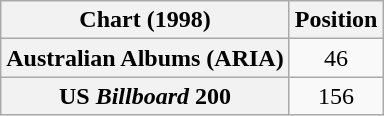<table class="wikitable sortable plainrowheaders" style="text-align:center;">
<tr>
<th scope="col">Chart (1998)</th>
<th scope="col">Position</th>
</tr>
<tr>
<th scope="row">Australian Albums (ARIA)</th>
<td>46</td>
</tr>
<tr>
<th scope="row">US <em>Billboard</em> 200</th>
<td>156</td>
</tr>
</table>
